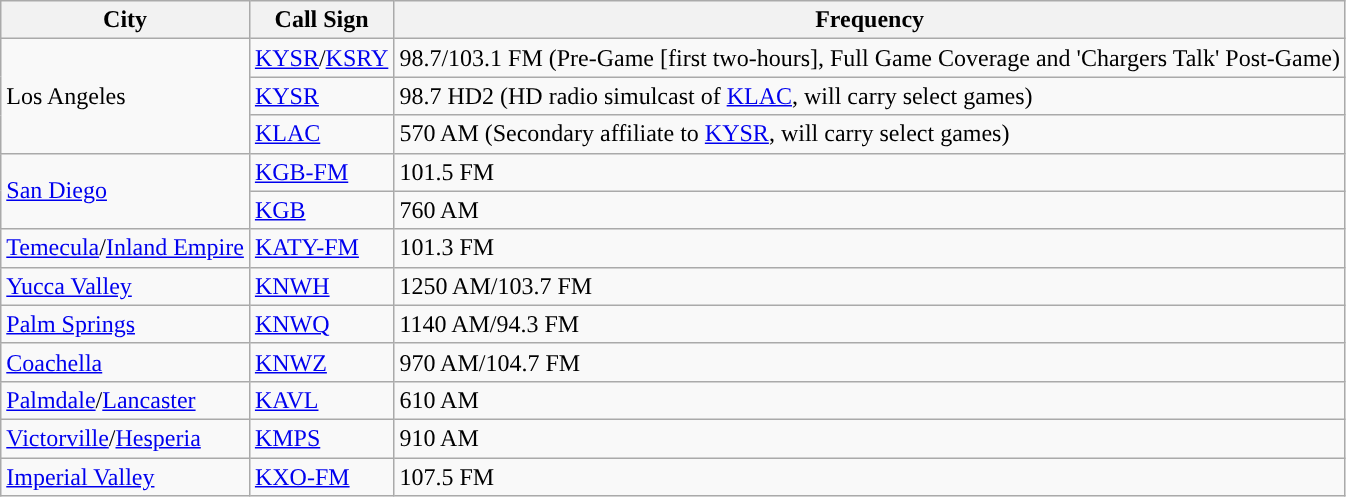<table class="wikitable">
<tr>
<th>City</th>
<th>Call Sign</th>
<th>Frequency</th>
</tr>
<tr>
<td rowspan=3>Los Angeles</td>
<td><a href='#'>KYSR</a>/<a href='#'>KSRY</a></td>
<td>98.7/103.1 FM (Pre-Game [first two-hours], Full Game Coverage and 'Chargers Talk' Post-Game)</td>
</tr>
<tr>
<td><a href='#'>KYSR</a></td>
<td>98.7 HD2 (HD radio simulcast of <a href='#'>KLAC</a>, will carry select games)</td>
</tr>
<tr>
<td><a href='#'>KLAC</a></td>
<td>570 AM (Secondary affiliate to <a href='#'>KYSR</a>, will carry select games)</td>
</tr>
<tr>
<td rowspan=2><a href='#'>San Diego</a></td>
<td><a href='#'>KGB-FM</a></td>
<td>101.5 FM</td>
</tr>
<tr>
<td><a href='#'>KGB</a></td>
<td>760 AM</td>
</tr>
<tr>
<td><a href='#'>Temecula</a>/<a href='#'>Inland Empire</a></td>
<td><a href='#'>KATY-FM</a></td>
<td>101.3 FM</td>
</tr>
<tr>
<td><a href='#'>Yucca Valley</a></td>
<td><a href='#'>KNWH</a></td>
<td>1250 AM/103.7 FM</td>
</tr>
<tr>
<td><a href='#'>Palm Springs</a></td>
<td><a href='#'>KNWQ</a></td>
<td>1140 AM/94.3 FM</td>
</tr>
<tr>
<td><a href='#'>Coachella</a></td>
<td><a href='#'>KNWZ</a></td>
<td>970 AM/104.7 FM</td>
</tr>
<tr>
<td><a href='#'>Palmdale</a>/<a href='#'>Lancaster</a></td>
<td><a href='#'>KAVL</a></td>
<td>610 AM</td>
</tr>
<tr>
<td><a href='#'>Victorville</a>/<a href='#'>Hesperia</a></td>
<td><a href='#'>KMPS</a></td>
<td>910 AM</td>
</tr>
<tr>
<td><a href='#'>Imperial Valley</a></td>
<td><a href='#'>KXO-FM</a></td>
<td>107.5 FM</td>
</tr>
</table>
